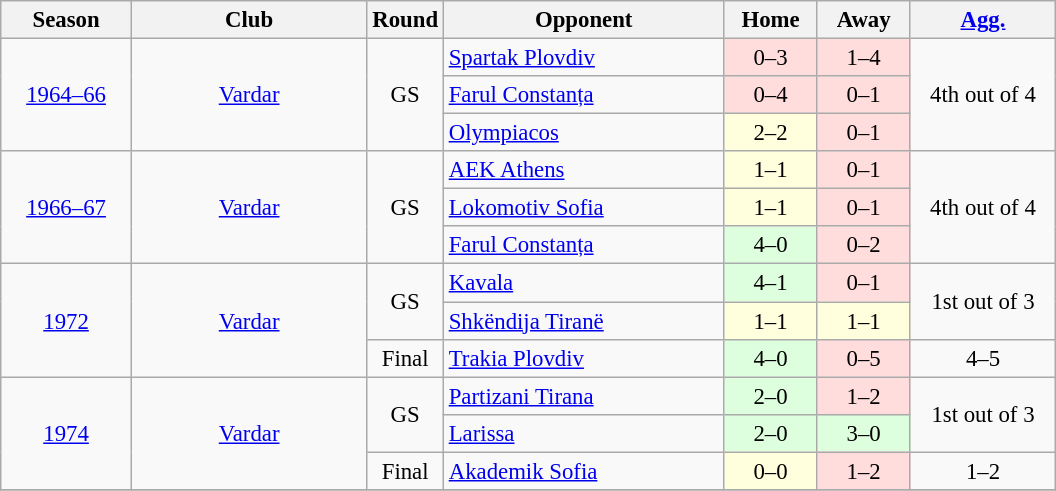<table class="wikitable" style="font-size:95%; text-align: center">
<tr>
<th width="80">Season</th>
<th width="150">Club</th>
<th width="30">Round</th>
<th width="180">Opponent</th>
<th width="55">Home</th>
<th width="55">Away</th>
<th width="90"><a href='#'>Agg.</a></th>
</tr>
<tr>
<td rowspan=3><a href='#'>1964–66</a></td>
<td rowspan=3><a href='#'>Vardar</a></td>
<td rowspan=3>GS</td>
<td align="left"> <a href='#'>Spartak Plovdiv</a></td>
<td bgcolor="#ffdddd">0–3</td>
<td bgcolor="#ffdddd">1–4</td>
<td rowspan=3>4th out of 4</td>
</tr>
<tr>
<td align="left"> <a href='#'>Farul Constanța</a></td>
<td bgcolor="#ffdddd">0–4</td>
<td bgcolor="#ffdddd">0–1</td>
</tr>
<tr>
<td align="left"> <a href='#'>Olympiacos</a></td>
<td bgcolor="#ffffdd">2–2</td>
<td bgcolor="#ffdddd">0–1</td>
</tr>
<tr>
<td rowspan=3><a href='#'>1966–67</a></td>
<td rowspan=3><a href='#'>Vardar</a></td>
<td rowspan=3>GS</td>
<td align="left"> <a href='#'>AEK Athens</a></td>
<td bgcolor="#ffffdd">1–1</td>
<td bgcolor="#ffdddd">0–1</td>
<td rowspan=3>4th out of 4</td>
</tr>
<tr>
<td align="left"> <a href='#'>Lokomotiv Sofia</a></td>
<td bgcolor="#ffffdd">1–1</td>
<td bgcolor="#ffdddd">0–1</td>
</tr>
<tr>
<td align="left"> <a href='#'>Farul Constanța</a></td>
<td bgcolor="#ddffdd">4–0</td>
<td bgcolor="#ffdddd">0–2</td>
</tr>
<tr>
<td rowspan=3><a href='#'>1972</a></td>
<td rowspan=3><a href='#'>Vardar</a></td>
<td rowspan=2>GS</td>
<td align="left"> <a href='#'>Kavala</a></td>
<td bgcolor="#ddffdd">4–1</td>
<td bgcolor="#ffdddd">0–1</td>
<td rowspan=2>1st out of 3</td>
</tr>
<tr>
<td align="left"> <a href='#'>Shkëndija Tiranë</a></td>
<td bgcolor="#ffffdd">1–1</td>
<td bgcolor="#ffffdd">1–1</td>
</tr>
<tr>
<td>Final</td>
<td align="left"> <a href='#'>Trakia Plovdiv</a></td>
<td bgcolor="#ddffdd">4–0</td>
<td bgcolor="#ffdddd">0–5</td>
<td>4–5</td>
</tr>
<tr>
<td rowspan=3><a href='#'>1974</a></td>
<td rowspan=3><a href='#'>Vardar</a></td>
<td rowspan=2>GS</td>
<td align="left"> <a href='#'>Partizani Tirana</a></td>
<td bgcolor="#ddffdd">2–0</td>
<td bgcolor="#ffdddd">1–2</td>
<td rowspan=2>1st out of 3</td>
</tr>
<tr>
<td align="left"> <a href='#'>Larissa</a></td>
<td bgcolor="#ddffdd">2–0</td>
<td bgcolor="#ddffdd">3–0</td>
</tr>
<tr>
<td>Final</td>
<td align="left"> <a href='#'>Akademik Sofia</a></td>
<td bgcolor="#ffffdd">0–0</td>
<td bgcolor="#ffdddd">1–2</td>
<td>1–2</td>
</tr>
<tr>
</tr>
</table>
